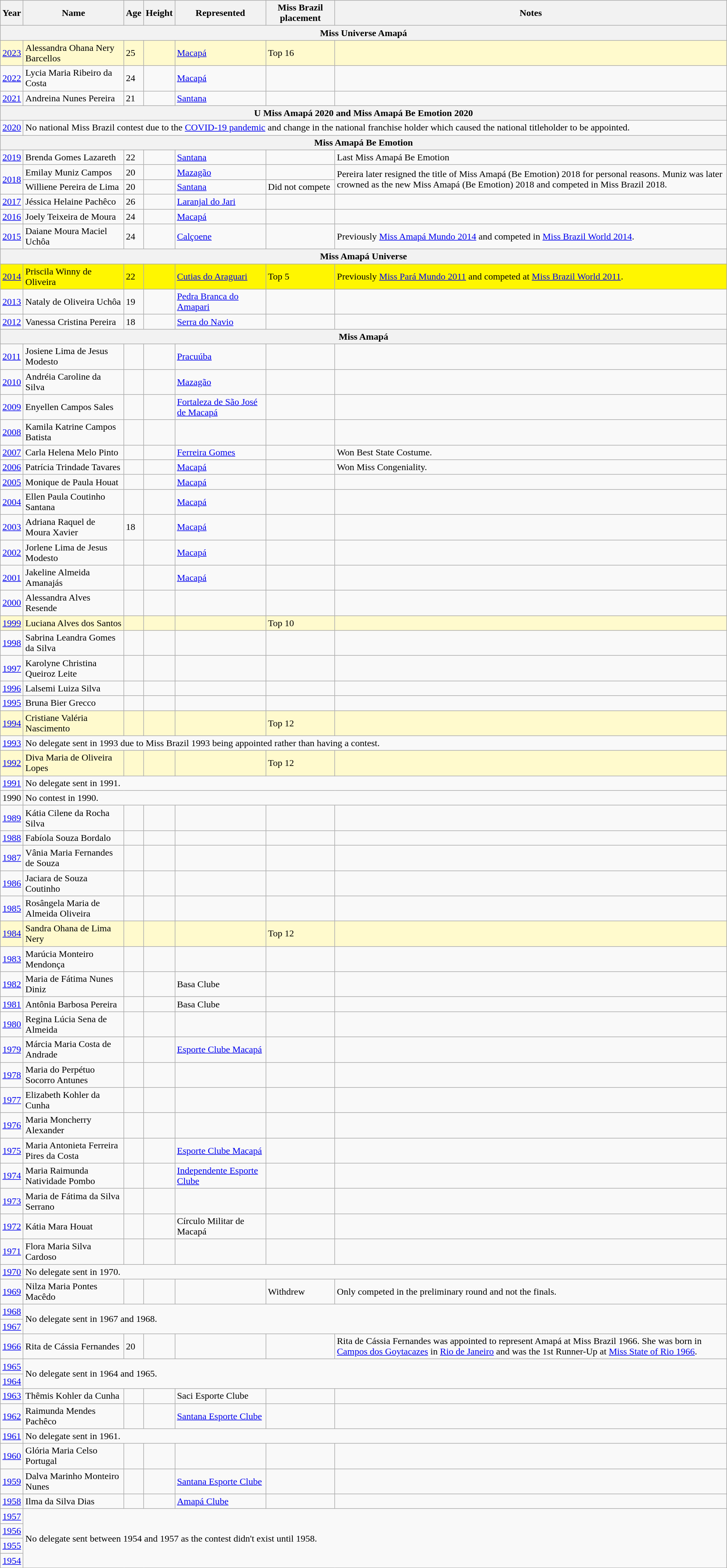<table class="wikitable sortable">
<tr>
<th>Year</th>
<th>Name</th>
<th>Age</th>
<th>Height</th>
<th>Represented</th>
<th>Miss Brazil placement</th>
<th>Notes</th>
</tr>
<tr>
<th colspan=7>Miss Universe Amapá</th>
</tr>
<tr bgcolor="#FFFACD">
<td><a href='#'>2023</a></td>
<td>Alessandra Ohana Nery Barcellos</td>
<td>25</td>
<td></td>
<td><a href='#'>Macapá</a></td>
<td>Top 16</td>
<td></td>
</tr>
<tr>
<td><a href='#'>2022</a></td>
<td>Lycia Maria Ribeiro da Costa</td>
<td>24</td>
<td></td>
<td><a href='#'>Macapá</a></td>
<td></td>
<td></td>
</tr>
<tr>
<td><a href='#'>2021</a></td>
<td>Andreina Nunes Pereira</td>
<td>21</td>
<td></td>
<td><a href='#'>Santana</a></td>
<td></td>
<td></td>
</tr>
<tr>
<th colspan=7>U Miss Amapá 2020 and Miss Amapá Be Emotion 2020</th>
</tr>
<tr>
<td><a href='#'>2020</a></td>
<td colspan=6>No national Miss Brazil contest due to the <a href='#'>COVID-19 pandemic</a> and change in the national franchise holder which caused the national titleholder to be appointed.</td>
</tr>
<tr>
<th colspan=7>Miss Amapá Be Emotion</th>
</tr>
<tr>
<td><a href='#'>2019</a></td>
<td>Brenda Gomes Lazareth</td>
<td>22</td>
<td></td>
<td><a href='#'>Santana</a></td>
<td></td>
<td>Last Miss Amapá Be Emotion</td>
</tr>
<tr>
<td rowspan=2><a href='#'>2018</a></td>
<td>Emilay Muniz Campos</td>
<td>20</td>
<td></td>
<td><a href='#'>Mazagão</a></td>
<td></td>
<td rowspan=2>Pereira later resigned the title of Miss Amapá (Be Emotion) 2018 for personal reasons. Muniz was later crowned as the new Miss Amapá (Be Emotion) 2018 and competed in Miss Brazil 2018.</td>
</tr>
<tr>
<td>Williene Pereira de Lima</td>
<td>20</td>
<td></td>
<td><a href='#'>Santana</a></td>
<td>Did not compete</td>
</tr>
<tr>
<td><a href='#'>2017</a></td>
<td>Jéssica Helaine Pachêco</td>
<td>26</td>
<td></td>
<td><a href='#'>Laranjal do Jari</a></td>
<td></td>
<td></td>
</tr>
<tr>
<td><a href='#'>2016</a></td>
<td>Joely Teixeira de Moura</td>
<td>24</td>
<td></td>
<td><a href='#'>Macapá</a></td>
<td></td>
<td></td>
</tr>
<tr>
<td><a href='#'>2015</a></td>
<td>Daiane Moura Maciel Uchôa</td>
<td>24</td>
<td></td>
<td><a href='#'>Calçoene</a></td>
<td></td>
<td>Previously <a href='#'>Miss Amapá Mundo 2014</a> and competed in <a href='#'>Miss Brazil World 2014</a>.</td>
</tr>
<tr>
<th colspan=7>Miss Amapá Universe</th>
</tr>
<tr bgcolor=#FFFF66;">
<td><a href='#'>2014</a></td>
<td>Priscila Winny de Oliveira</td>
<td>22</td>
<td></td>
<td><a href='#'>Cutias do Araguari</a></td>
<td>Top 5</td>
<td>Previously <a href='#'>Miss Pará Mundo 2011</a> and competed at <a href='#'>Miss Brazil World 2011</a>.</td>
</tr>
<tr>
<td><a href='#'>2013</a></td>
<td>Nataly de Oliveira Uchôa</td>
<td>19</td>
<td></td>
<td><a href='#'>Pedra Branca do Amapari</a></td>
<td></td>
<td></td>
</tr>
<tr>
<td><a href='#'>2012</a></td>
<td>Vanessa Cristina Pereira</td>
<td>18</td>
<td></td>
<td><a href='#'>Serra do Navio</a></td>
<td></td>
<td></td>
</tr>
<tr>
<th colspan=7>Miss Amapá</th>
</tr>
<tr>
<td><a href='#'>2011</a></td>
<td>Josiene Lima de Jesus Modesto</td>
<td></td>
<td></td>
<td><a href='#'>Pracuúba</a></td>
<td></td>
<td></td>
</tr>
<tr>
<td><a href='#'>2010</a></td>
<td>Andréia Caroline da Silva</td>
<td></td>
<td></td>
<td><a href='#'>Mazagão</a></td>
<td></td>
<td></td>
</tr>
<tr>
<td><a href='#'>2009</a></td>
<td>Enyellen Campos Sales</td>
<td></td>
<td></td>
<td><a href='#'>Fortaleza de São José de Macapá</a></td>
<td></td>
<td></td>
</tr>
<tr>
<td><a href='#'>2008</a></td>
<td>Kamila Katrine Campos Batista</td>
<td></td>
<td></td>
<td></td>
<td></td>
<td></td>
</tr>
<tr>
<td><a href='#'>2007</a></td>
<td>Carla Helena Melo Pinto</td>
<td></td>
<td></td>
<td><a href='#'>Ferreira Gomes</a></td>
<td></td>
<td>Won Best State Costume.</td>
</tr>
<tr>
<td><a href='#'>2006</a></td>
<td>Patrícia Trindade Tavares</td>
<td></td>
<td></td>
<td><a href='#'>Macapá</a></td>
<td></td>
<td>Won Miss Congeniality.</td>
</tr>
<tr>
<td><a href='#'>2005</a></td>
<td>Monique de Paula Houat</td>
<td></td>
<td></td>
<td><a href='#'>Macapá</a></td>
<td></td>
<td></td>
</tr>
<tr>
<td><a href='#'>2004</a></td>
<td>Ellen Paula Coutinho Santana</td>
<td></td>
<td></td>
<td><a href='#'>Macapá</a></td>
<td></td>
<td></td>
</tr>
<tr>
<td><a href='#'>2003</a></td>
<td>Adriana Raquel de Moura Xavier</td>
<td>18</td>
<td></td>
<td><a href='#'>Macapá</a></td>
<td></td>
<td></td>
</tr>
<tr>
<td><a href='#'>2002</a></td>
<td>Jorlene Lima de Jesus Modesto</td>
<td></td>
<td></td>
<td><a href='#'>Macapá</a></td>
<td></td>
<td></td>
</tr>
<tr>
<td><a href='#'>2001</a></td>
<td>Jakeline Almeida Amanajás</td>
<td></td>
<td></td>
<td><a href='#'>Macapá</a></td>
<td></td>
<td></td>
</tr>
<tr>
<td><a href='#'>2000</a></td>
<td>Alessandra Alves Resende</td>
<td></td>
<td></td>
<td></td>
<td></td>
<td></td>
</tr>
<tr bgcolor="#FFFACD">
<td><a href='#'>1999</a></td>
<td>Luciana Alves dos Santos</td>
<td></td>
<td></td>
<td></td>
<td>Top 10</td>
<td></td>
</tr>
<tr>
<td><a href='#'>1998</a></td>
<td>Sabrina Leandra Gomes da Silva</td>
<td></td>
<td></td>
<td></td>
<td></td>
<td></td>
</tr>
<tr>
<td><a href='#'>1997</a></td>
<td>Karolyne Christina Queiroz Leite</td>
<td></td>
<td></td>
<td></td>
<td></td>
<td></td>
</tr>
<tr>
<td><a href='#'>1996</a></td>
<td>Lalsemi Luiza Silva</td>
<td></td>
<td></td>
<td></td>
<td></td>
<td></td>
</tr>
<tr>
<td><a href='#'>1995</a></td>
<td>Bruna Bier Grecco</td>
<td></td>
<td></td>
<td></td>
<td></td>
<td></td>
</tr>
<tr bgcolor="#FFFACD">
<td><a href='#'>1994</a></td>
<td>Cristiane Valéria Nascimento</td>
<td></td>
<td></td>
<td></td>
<td>Top 12</td>
<td></td>
</tr>
<tr>
<td><a href='#'>1993</a></td>
<td colspan=6>No delegate sent in 1993 due to Miss Brazil 1993 being appointed rather than having a contest.</td>
</tr>
<tr bgcolor="#FFFACD">
<td><a href='#'>1992</a></td>
<td>Diva Maria de Oliveira Lopes</td>
<td></td>
<td></td>
<td></td>
<td>Top 12</td>
<td></td>
</tr>
<tr>
<td><a href='#'>1991</a></td>
<td colspan=6>No delegate sent in 1991.</td>
</tr>
<tr>
<td>1990</td>
<td colspan=6>No contest in 1990.</td>
</tr>
<tr>
<td><a href='#'>1989</a></td>
<td>Kátia Cilene da Rocha Silva</td>
<td></td>
<td></td>
<td></td>
<td></td>
<td></td>
</tr>
<tr>
<td><a href='#'>1988</a></td>
<td>Fabíola Souza Bordalo</td>
<td></td>
<td></td>
<td></td>
<td></td>
<td></td>
</tr>
<tr>
<td><a href='#'>1987</a></td>
<td>Vânia Maria Fernandes de Souza</td>
<td></td>
<td></td>
<td></td>
<td></td>
<td></td>
</tr>
<tr>
<td><a href='#'>1986</a></td>
<td>Jaciara de Souza Coutinho</td>
<td></td>
<td></td>
<td></td>
<td></td>
<td></td>
</tr>
<tr>
<td><a href='#'>1985</a></td>
<td>Rosângela Maria de Almeida Oliveira</td>
<td></td>
<td></td>
<td></td>
<td></td>
<td></td>
</tr>
<tr bgcolor="#FFFACD">
<td><a href='#'>1984</a></td>
<td>Sandra Ohana de Lima Nery</td>
<td></td>
<td></td>
<td></td>
<td>Top 12</td>
<td></td>
</tr>
<tr>
<td><a href='#'>1983</a></td>
<td>Marúcia Monteiro Mendonça</td>
<td></td>
<td></td>
<td></td>
<td></td>
<td></td>
</tr>
<tr>
<td><a href='#'>1982</a></td>
<td>Maria de Fátima Nunes Diniz</td>
<td></td>
<td></td>
<td>Basa Clube</td>
<td></td>
<td></td>
</tr>
<tr>
<td><a href='#'>1981</a></td>
<td>Antônia Barbosa Pereira</td>
<td></td>
<td></td>
<td>Basa Clube</td>
<td></td>
<td></td>
</tr>
<tr>
<td><a href='#'>1980</a></td>
<td>Regina Lúcia Sena de Almeida</td>
<td></td>
<td></td>
<td></td>
<td></td>
<td></td>
</tr>
<tr>
<td><a href='#'>1979</a></td>
<td>Márcia Maria Costa de Andrade</td>
<td></td>
<td></td>
<td><a href='#'>Esporte Clube Macapá</a></td>
<td></td>
<td></td>
</tr>
<tr>
<td><a href='#'>1978</a></td>
<td>Maria do Perpétuo Socorro Antunes</td>
<td></td>
<td></td>
<td></td>
<td></td>
<td></td>
</tr>
<tr>
<td><a href='#'>1977</a></td>
<td>Elizabeth Kohler da Cunha</td>
<td></td>
<td></td>
<td></td>
<td></td>
<td></td>
</tr>
<tr>
<td><a href='#'>1976</a></td>
<td>Maria Moncherry Alexander</td>
<td></td>
<td></td>
<td></td>
<td></td>
<td></td>
</tr>
<tr>
<td><a href='#'>1975</a></td>
<td>Maria Antonieta Ferreira Pires da Costa</td>
<td></td>
<td></td>
<td><a href='#'>Esporte Clube Macapá</a></td>
<td></td>
<td></td>
</tr>
<tr>
<td><a href='#'>1974</a></td>
<td>Maria Raimunda Natividade Pombo</td>
<td></td>
<td></td>
<td><a href='#'>Independente Esporte Clube</a></td>
<td></td>
<td></td>
</tr>
<tr>
<td><a href='#'>1973</a></td>
<td>Maria de Fátima da Silva Serrano</td>
<td></td>
<td></td>
<td></td>
<td></td>
<td></td>
</tr>
<tr>
<td><a href='#'>1972</a></td>
<td>Kátia Mara Houat</td>
<td></td>
<td></td>
<td>Círculo Militar de Macapá</td>
<td></td>
<td></td>
</tr>
<tr>
<td><a href='#'>1971</a></td>
<td>Flora Maria Silva Cardoso</td>
<td></td>
<td></td>
<td></td>
<td></td>
<td></td>
</tr>
<tr>
<td><a href='#'>1970</a></td>
<td colspan=6>No delegate sent in 1970.</td>
</tr>
<tr>
<td><a href='#'>1969</a></td>
<td>Nilza Maria Pontes Macêdo</td>
<td></td>
<td></td>
<td></td>
<td>Withdrew</td>
<td>Only competed in the preliminary round and not the finals.</td>
</tr>
<tr>
<td><a href='#'>1968</a></td>
<td colspan=6 rowspan=2>No delegate sent in 1967 and 1968.</td>
</tr>
<tr>
<td><a href='#'>1967</a></td>
</tr>
<tr>
<td><a href='#'>1966</a></td>
<td>Rita de Cássia Fernandes</td>
<td>20</td>
<td></td>
<td></td>
<td></td>
<td>Rita de Cássia Fernandes was appointed to represent Amapá at Miss Brazil 1966. She was born in <a href='#'>Campos dos Goytacazes</a> in <a href='#'>Rio de Janeiro</a> and was the 1st Runner-Up at <a href='#'>Miss State of Rio 1966</a>.</td>
</tr>
<tr>
<td><a href='#'>1965</a></td>
<td colspan=6 rowspan=2>No delegate sent in 1964 and 1965.</td>
</tr>
<tr>
<td><a href='#'>1964</a></td>
</tr>
<tr>
<td><a href='#'>1963</a></td>
<td>Thêmis Kohler da Cunha</td>
<td></td>
<td></td>
<td>Saci Esporte Clube</td>
<td></td>
<td></td>
</tr>
<tr>
<td><a href='#'>1962</a></td>
<td>Raimunda Mendes Pachêco</td>
<td></td>
<td></td>
<td><a href='#'>Santana Esporte Clube</a></td>
<td></td>
<td></td>
</tr>
<tr>
<td><a href='#'>1961</a></td>
<td colspan=6>No delegate sent in 1961.</td>
</tr>
<tr>
<td><a href='#'>1960</a></td>
<td>Glória Maria Celso Portugal</td>
<td></td>
<td></td>
<td></td>
<td></td>
<td></td>
</tr>
<tr>
<td><a href='#'>1959</a></td>
<td>Dalva Marinho Monteiro Nunes</td>
<td></td>
<td></td>
<td><a href='#'>Santana Esporte Clube</a></td>
<td></td>
<td></td>
</tr>
<tr>
<td><a href='#'>1958</a></td>
<td>Ilma da Silva Dias</td>
<td></td>
<td></td>
<td><a href='#'>Amapá Clube</a></td>
<td></td>
<td></td>
</tr>
<tr>
<td><a href='#'>1957</a></td>
<td colspan=6 rowspan=4>No delegate sent between 1954 and 1957 as the contest didn't exist until 1958.</td>
</tr>
<tr>
<td><a href='#'>1956</a></td>
</tr>
<tr>
<td><a href='#'>1955</a></td>
</tr>
<tr>
<td><a href='#'>1954</a></td>
</tr>
</table>
